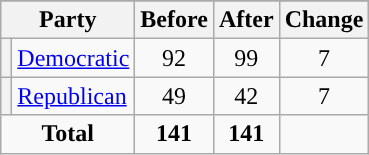<table class="wikitable" style="text-align:center;">
<tr>
</tr>
<tr>
<th colspan=2>Party</th>
<th>Before</th>
<th>After</th>
<th>Change</th>
</tr>
<tr>
<th style="background-color:"></th>
<td style="text-align:left;"><a href='#'>Democratic</a></td>
<td>92</td>
<td>99</td>
<td> 7</td>
</tr>
<tr>
<th style="background-color:"></th>
<td style="text-align:left;"><a href='#'>Republican</a></td>
<td>49</td>
<td>42</td>
<td> 7</td>
</tr>
<tr>
<td colspan=2><strong>Total</strong></td>
<td><strong>141</strong></td>
<td><strong>141</strong></td>
<td></td>
</tr>
</table>
